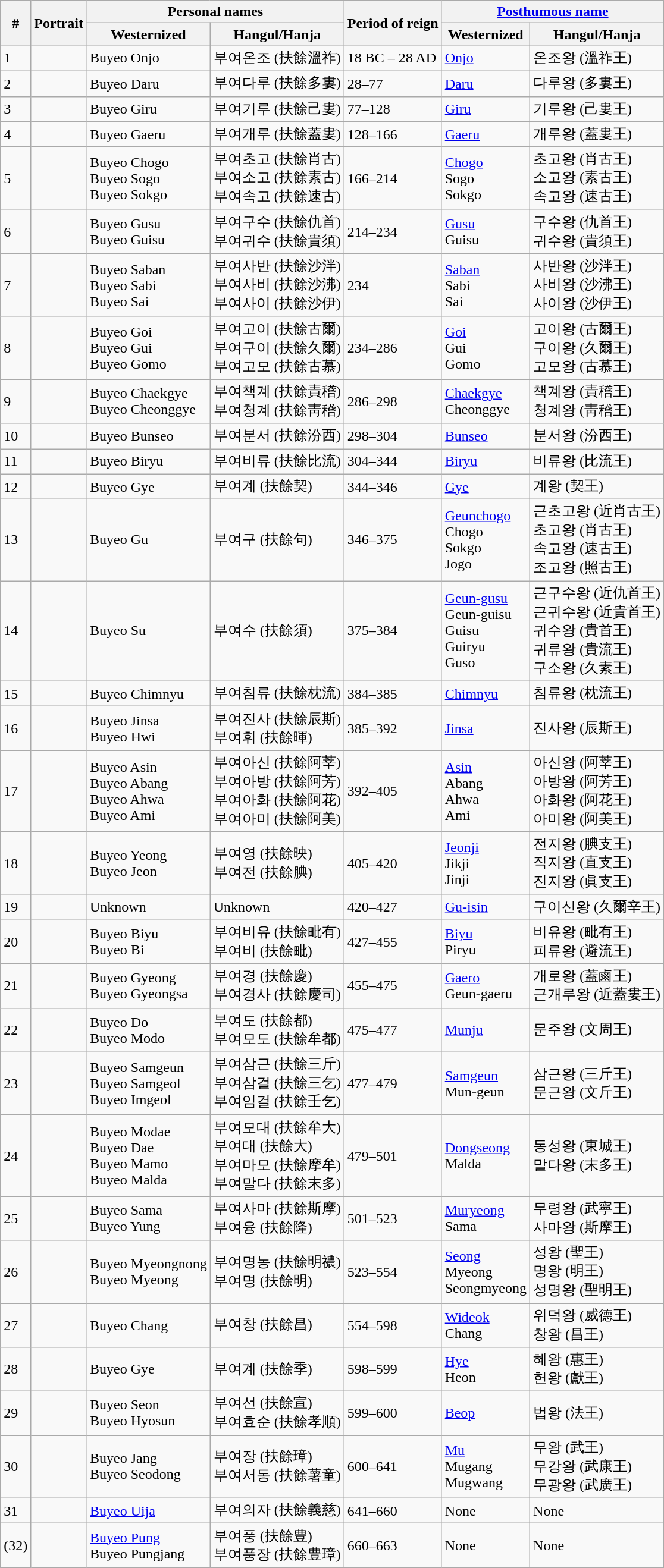<table class="wikitable">
<tr>
<th rowspan="2">#</th>
<th rowspan="2">Portrait</th>
<th colspan="2">Personal names</th>
<th rowspan="2">Period of reign</th>
<th colspan="2"><a href='#'>Posthumous name</a></th>
</tr>
<tr>
<th>Westernized</th>
<th>Hangul/Hanja</th>
<th>Westernized</th>
<th>Hangul/Hanja</th>
</tr>
<tr>
<td>1</td>
<td></td>
<td>Buyeo Onjo</td>
<td>부여온조 (扶餘溫祚)</td>
<td>18 BC – 28 AD</td>
<td><a href='#'>Onjo</a></td>
<td>온조왕 (溫祚王)</td>
</tr>
<tr>
<td>2</td>
<td></td>
<td>Buyeo Daru</td>
<td>부여다루 (扶餘多婁)</td>
<td>28–77</td>
<td><a href='#'>Daru</a></td>
<td>다루왕 (多婁王)</td>
</tr>
<tr>
<td>3</td>
<td></td>
<td>Buyeo Giru</td>
<td>부여기루 (扶餘己婁)</td>
<td>77–128</td>
<td><a href='#'>Giru</a></td>
<td>기루왕 (己婁王)</td>
</tr>
<tr>
<td>4</td>
<td></td>
<td>Buyeo Gaeru</td>
<td>부여개루 (扶餘蓋婁)</td>
<td>128–166</td>
<td><a href='#'>Gaeru</a></td>
<td>개루왕 (蓋婁王)</td>
</tr>
<tr>
<td>5</td>
<td></td>
<td>Buyeo Chogo<br>Buyeo Sogo<br>Buyeo Sokgo</td>
<td>부여초고 (扶餘肖古)<br>부여소고 (扶餘素古)<br>부여속고 (扶餘速古)</td>
<td>166–214</td>
<td><a href='#'>Chogo</a><br>Sogo<br>Sokgo</td>
<td>초고왕 (肖古王)<br>소고왕 (素古王)<br>속고왕 (速古王)</td>
</tr>
<tr>
<td>6</td>
<td></td>
<td>Buyeo Gusu<br>Buyeo Guisu</td>
<td>부여구수 (扶餘仇首)<br>부여귀수 (扶餘貴須)</td>
<td>214–234</td>
<td><a href='#'>Gusu</a><br>Guisu</td>
<td>구수왕 (仇首王)<br>귀수왕 (貴須王)</td>
</tr>
<tr>
<td>7</td>
<td></td>
<td>Buyeo Saban<br>Buyeo Sabi<br>Buyeo Sai</td>
<td>부여사반 (扶餘沙泮)<br>부여사비 (扶餘沙沸)<br>부여사이 (扶餘沙伊)</td>
<td>234</td>
<td><a href='#'>Saban</a><br>Sabi<br>Sai</td>
<td>사반왕 (沙泮王)<br>사비왕 (沙沸王)<br>사이왕 (沙伊王)</td>
</tr>
<tr>
<td>8</td>
<td></td>
<td>Buyeo Goi<br>Buyeo Gui<br>Buyeo Gomo</td>
<td>부여고이 (扶餘古爾)<br>부여구이 (扶餘久爾)<br>부여고모 (扶餘古慕)</td>
<td>234–286</td>
<td><a href='#'>Goi</a><br>Gui<br>Gomo</td>
<td>고이왕 (古爾王)<br>구이왕 (久爾王)<br>고모왕 (古慕王)</td>
</tr>
<tr>
<td>9</td>
<td></td>
<td>Buyeo Chaekgye<br>Buyeo Cheonggye</td>
<td>부여책계 (扶餘責稽)<br>부여청계 (扶餘靑稽)</td>
<td>286–298</td>
<td><a href='#'>Chaekgye</a><br>Cheonggye</td>
<td>책계왕 (責稽王)<br>청계왕 (靑稽王)</td>
</tr>
<tr>
<td>10</td>
<td></td>
<td>Buyeo Bunseo</td>
<td>부여분서 (扶餘汾西)</td>
<td>298–304</td>
<td><a href='#'>Bunseo</a></td>
<td>분서왕 (汾西王)</td>
</tr>
<tr>
<td>11</td>
<td></td>
<td>Buyeo Biryu</td>
<td>부여비류 (扶餘比流)</td>
<td>304–344</td>
<td><a href='#'>Biryu</a></td>
<td>비류왕 (比流王)</td>
</tr>
<tr>
<td>12</td>
<td></td>
<td>Buyeo Gye</td>
<td>부여계 (扶餘契)</td>
<td>344–346</td>
<td><a href='#'>Gye</a></td>
<td>계왕 (契王)</td>
</tr>
<tr>
<td>13</td>
<td></td>
<td>Buyeo Gu</td>
<td>부여구 (扶餘句)</td>
<td>346–375</td>
<td><a href='#'>Geunchogo</a><br>Chogo<br>Sokgo<br>Jogo</td>
<td>근초고왕 (近肖古王)<br>초고왕 (肖古王)<br>속고왕 (速古王)<br>조고왕 (照古王)</td>
</tr>
<tr>
<td>14</td>
<td></td>
<td>Buyeo Su</td>
<td>부여수 (扶餘須)</td>
<td>375–384</td>
<td><a href='#'>Geun-gusu</a><br>Geun-guisu<br>Guisu<br>Guiryu<br>Guso</td>
<td>근구수왕 (近仇首王)<br>근귀수왕 (近貴首王)<br>귀수왕 (貴首王)<br>귀류왕 (貴流王)<br>구소왕 (久素王)</td>
</tr>
<tr>
<td>15</td>
<td></td>
<td>Buyeo Chimnyu</td>
<td>부여침류 (扶餘枕流)</td>
<td>384–385</td>
<td><a href='#'>Chimnyu</a></td>
<td>침류왕 (枕流王)</td>
</tr>
<tr>
<td>16</td>
<td></td>
<td>Buyeo Jinsa<br>Buyeo Hwi</td>
<td>부여진사 (扶餘辰斯)<br>부여휘 (扶餘暉)</td>
<td>385–392</td>
<td><a href='#'>Jinsa</a></td>
<td>진사왕 (辰斯王)</td>
</tr>
<tr>
<td>17</td>
<td></td>
<td>Buyeo Asin<br>Buyeo Abang<br>Buyeo Ahwa<br>Buyeo Ami</td>
<td>부여아신 (扶餘阿莘)<br>부여아방 (扶餘阿芳)<br>부여아화 (扶餘阿花)<br>부여아미 (扶餘阿美)</td>
<td>392–405</td>
<td><a href='#'>Asin</a><br>Abang<br>Ahwa<br>Ami</td>
<td>아신왕 (阿莘王)<br>아방왕 (阿芳王)<br>아화왕 (阿花王)<br>아미왕 (阿美王)</td>
</tr>
<tr>
<td>18</td>
<td></td>
<td>Buyeo Yeong<br>Buyeo Jeon</td>
<td>부여영 (扶餘映)<br>부여전 (扶餘腆)</td>
<td>405–420</td>
<td><a href='#'>Jeonji</a><br>Jikji<br>Jinji</td>
<td>전지왕 (腆支王)<br>직지왕 (直支王)<br>진지왕 (眞支王)</td>
</tr>
<tr>
<td>19</td>
<td></td>
<td>Unknown</td>
<td>Unknown</td>
<td>420–427</td>
<td><a href='#'>Gu-isin</a></td>
<td>구이신왕 (久爾辛王)</td>
</tr>
<tr>
<td>20</td>
<td></td>
<td>Buyeo Biyu<br>Buyeo Bi</td>
<td>부여비유 (扶餘毗有)<br>부여비 (扶餘毗)</td>
<td>427–455</td>
<td><a href='#'>Biyu</a><br>Piryu</td>
<td>비유왕 (毗有王)<br>피류왕 (避流王)</td>
</tr>
<tr>
<td>21</td>
<td></td>
<td>Buyeo Gyeong<br>Buyeo Gyeongsa</td>
<td>부여경 (扶餘慶)<br>부여경사 (扶餘慶司)</td>
<td>455–475</td>
<td><a href='#'>Gaero</a><br>Geun-gaeru</td>
<td>개로왕 (蓋鹵王)<br>근개루왕 (近蓋婁王)</td>
</tr>
<tr>
<td>22</td>
<td></td>
<td>Buyeo Do<br>Buyeo Modo</td>
<td>부여도 (扶餘都)<br>부여모도 (扶餘牟都)</td>
<td>475–477</td>
<td><a href='#'>Munju</a></td>
<td>문주왕 (文周王)</td>
</tr>
<tr>
<td>23</td>
<td></td>
<td>Buyeo Samgeun<br>Buyeo Samgeol<br>Buyeo Imgeol</td>
<td>부여삼근 (扶餘三斤)<br>부여삼걸 (扶餘三乞)<br>부여임걸 (扶餘壬乞)</td>
<td>477–479</td>
<td><a href='#'>Samgeun</a><br>Mun-geun</td>
<td>삼근왕 (三斤王)<br>문근왕 (文斤王)</td>
</tr>
<tr>
<td>24</td>
<td></td>
<td>Buyeo Modae<br>Buyeo Dae<br>Buyeo Mamo<br>Buyeo Malda</td>
<td>부여모대 (扶餘牟大)<br>부여대 (扶餘大)<br>부여마모 (扶餘摩牟)<br>부여말다 (扶餘末多)</td>
<td>479–501</td>
<td><a href='#'>Dongseong</a><br>Malda</td>
<td>동성왕 (東城王)<br>말다왕 (末多王)</td>
</tr>
<tr>
<td>25</td>
<td></td>
<td>Buyeo Sama<br>Buyeo Yung</td>
<td>부여사마 (扶餘斯摩)<br>부여융 (扶餘隆)</td>
<td>501–523</td>
<td><a href='#'>Muryeong</a><br>Sama</td>
<td>무령왕 (武寧王)<br>사마왕 (斯摩王)</td>
</tr>
<tr>
<td>26</td>
<td></td>
<td>Buyeo Myeongnong<br>Buyeo Myeong</td>
<td>부여명농 (扶餘明禯)<br>부여명 (扶餘明)</td>
<td>523–554</td>
<td><a href='#'>Seong</a><br>Myeong<br>Seongmyeong</td>
<td>성왕 (聖王)<br>명왕 (明王)<br>성명왕 (聖明王)</td>
</tr>
<tr>
<td>27</td>
<td></td>
<td>Buyeo Chang</td>
<td>부여창 (扶餘昌)</td>
<td>554–598</td>
<td><a href='#'>Wideok</a><br>Chang</td>
<td>위덕왕 (威德王)<br>창왕 (昌王)</td>
</tr>
<tr>
<td>28</td>
<td></td>
<td>Buyeo Gye</td>
<td>부여계 (扶餘季)</td>
<td>598–599</td>
<td><a href='#'>Hye</a><br>Heon</td>
<td>혜왕 (惠王)<br>헌왕 (獻王)</td>
</tr>
<tr>
<td>29</td>
<td></td>
<td>Buyeo Seon<br>Buyeo Hyosun</td>
<td>부여선 (扶餘宣)<br>부여효순 (扶餘孝順)</td>
<td>599–600</td>
<td><a href='#'>Beop</a></td>
<td>법왕 (法王)</td>
</tr>
<tr>
<td>30</td>
<td></td>
<td>Buyeo Jang<br>Buyeo Seodong</td>
<td>부여장 (扶餘璋)<br>부여서동 (扶餘薯童)</td>
<td>600–641</td>
<td><a href='#'>Mu</a><br>Mugang<br>Mugwang</td>
<td>무왕 (武王)<br>무강왕 (武康王)<br>무광왕 (武廣王)</td>
</tr>
<tr>
<td>31</td>
<td></td>
<td><a href='#'>Buyeo Uija</a></td>
<td>부여의자 (扶餘義慈)</td>
<td>641–660</td>
<td>None</td>
<td>None</td>
</tr>
<tr>
<td>(32)</td>
<td></td>
<td><a href='#'>Buyeo Pung</a><br>Buyeo Pungjang</td>
<td>부여풍 (扶餘豊)<br>부여풍장 (扶餘豊璋)</td>
<td>660–663</td>
<td>None</td>
<td>None</td>
</tr>
</table>
